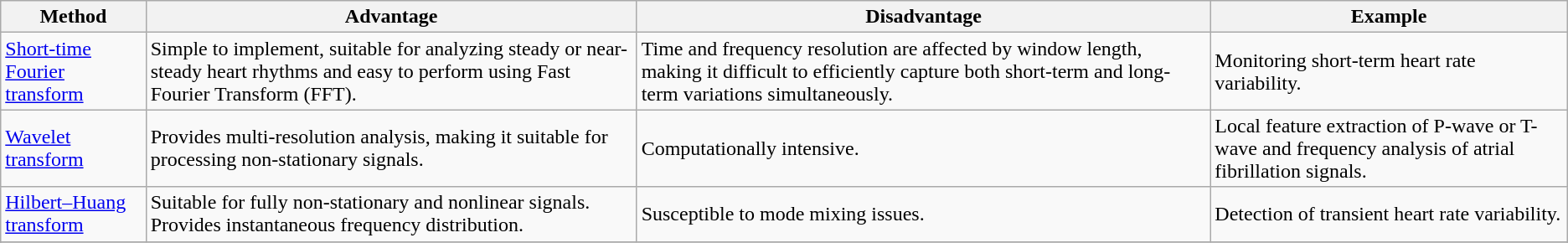<table class="wikitable">
<tr>
<th>Method</th>
<th>Advantage</th>
<th>Disadvantage</th>
<th>Example</th>
</tr>
<tr>
<td><a href='#'>Short-time Fourier transform</a></td>
<td>Simple to implement, suitable for analyzing steady or near-steady heart rhythms and easy to perform using Fast Fourier Transform (FFT).</td>
<td>Time and frequency resolution are affected by window length, making it difficult to efficiently capture both short-term and long-term variations simultaneously.</td>
<td>Monitoring short-term heart rate variability.</td>
</tr>
<tr>
<td><a href='#'>Wavelet transform</a></td>
<td>Provides multi-resolution analysis, making it suitable for processing non-stationary signals.</td>
<td>Computationally intensive.</td>
<td>Local feature extraction of P-wave or T-wave and frequency analysis of atrial fibrillation signals.</td>
</tr>
<tr>
<td><a href='#'>Hilbert–Huang transform</a></td>
<td>Suitable for fully non-stationary and nonlinear signals.<br>Provides instantaneous frequency distribution.</td>
<td>Susceptible to mode mixing issues.</td>
<td>Detection of transient heart rate variability.</td>
</tr>
<tr>
</tr>
<tr>
</tr>
</table>
